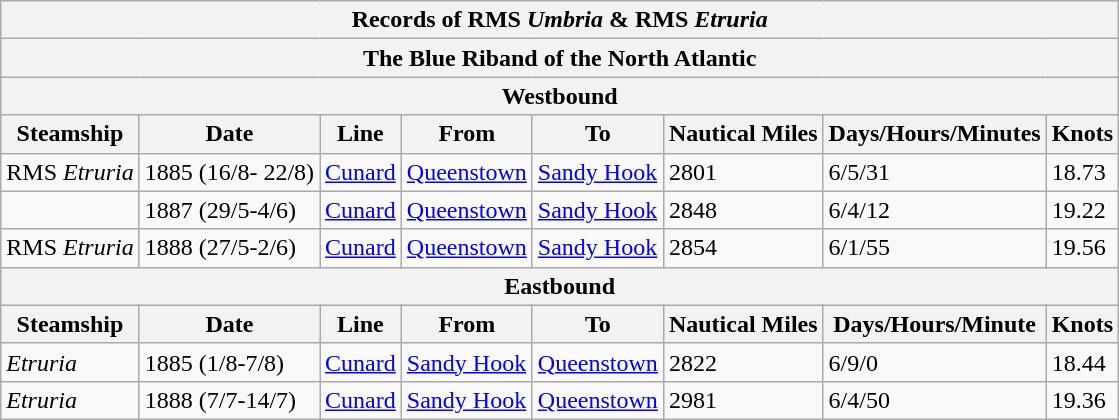<table class="wikitable">
<tr ---->
<th colspan="8">Records of RMS <em>Umbria</em> & RMS <em>Etruria</em></th>
</tr>
<tr ---->
<th colspan="8">The Blue Riband of the North Atlantic</th>
</tr>
<tr ---->
<th colspan="8">Westbound</th>
</tr>
<tr ---->
<th>Steamship</th>
<th>Date</th>
<th>Line</th>
<th>From</th>
<th>To</th>
<th>Nautical Miles</th>
<th>Days/Hours/Minutes</th>
<th>Knots</th>
</tr>
<tr ---->
<td>RMS <em>Etruria</em></td>
<td>1885 (16/8- 22/8)</td>
<td><a href='#'>Cunard</a></td>
<td><a href='#'>Queenstown</a></td>
<td><a href='#'>Sandy Hook</a></td>
<td>2801</td>
<td>6/5/31</td>
<td>18.73</td>
</tr>
<tr ---->
<td></td>
<td>1887 (29/5-4/6)</td>
<td><a href='#'>Cunard</a></td>
<td><a href='#'>Queenstown</a></td>
<td><a href='#'>Sandy Hook</a></td>
<td>2848</td>
<td>6/4/12</td>
<td>19.22</td>
</tr>
<tr ---->
<td>RMS <em>Etruria</em></td>
<td>1888 (27/5-2/6)</td>
<td><a href='#'>Cunard</a></td>
<td><a href='#'>Queenstown</a></td>
<td><a href='#'>Sandy Hook</a></td>
<td>2854</td>
<td>6/1/55</td>
<td>19.56</td>
</tr>
<tr ---->
<th colspan="8">Eastbound</th>
</tr>
<tr ---->
<th>Steamship</th>
<th>Date</th>
<th>Line</th>
<th>From</th>
<th>To</th>
<th>Nautical Miles</th>
<th>Days/Hours/Minute</th>
<th>Knots</th>
</tr>
<tr ---->
<td><em>Etruria</em></td>
<td>1885 (1/8-7/8)</td>
<td><a href='#'>Cunard</a></td>
<td><a href='#'>Sandy Hook</a></td>
<td><a href='#'>Queenstown</a></td>
<td>2822</td>
<td>6/9/0</td>
<td>18.44</td>
</tr>
<tr ---->
<td><em>Etruria</em></td>
<td>1888 (7/7-14/7)</td>
<td><a href='#'>Cunard</a></td>
<td><a href='#'>Sandy Hook</a></td>
<td><a href='#'>Queenstown</a></td>
<td>2981</td>
<td>6/4/50</td>
<td>19.36</td>
</tr>
</table>
